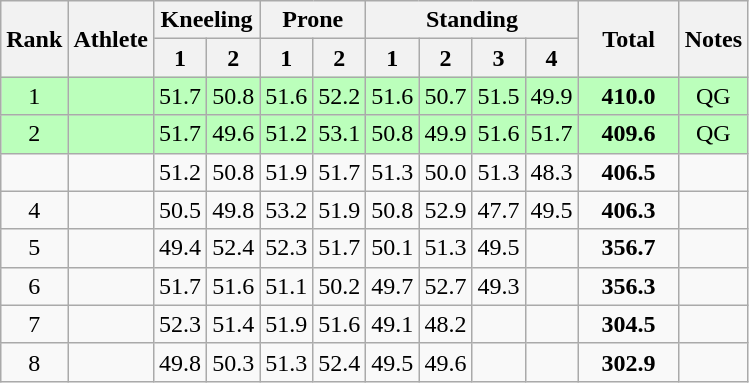<table class="wikitable sortable" style="text-align:center">
<tr>
<th rowspan=2>Rank</th>
<th rowspan=2>Athlete</th>
<th colspan=2 width="60px">Kneeling</th>
<th colspan=2 width="60px">Prone</th>
<th colspan=4 width="120px">Standing</th>
<th rowspan=2 width="60px">Total</th>
<th rowspan=2 class="unsortable">Notes</th>
</tr>
<tr>
<th>1</th>
<th>2</th>
<th>1</th>
<th>2</th>
<th>1</th>
<th>2</th>
<th>3</th>
<th>4</th>
</tr>
<tr bgcolor=bbffbb>
<td>1</td>
<td align=left></td>
<td>51.7</td>
<td>50.8</td>
<td>51.6</td>
<td>52.2</td>
<td>51.6</td>
<td>50.7</td>
<td>51.5</td>
<td>49.9</td>
<td><strong>410.0</strong></td>
<td>QG</td>
</tr>
<tr bgcolor=bbffbb>
<td>2</td>
<td align=left></td>
<td>51.7</td>
<td>49.6</td>
<td>51.2</td>
<td>53.1</td>
<td>50.8</td>
<td>49.9</td>
<td>51.6</td>
<td>51.7</td>
<td><strong>409.6</strong></td>
<td>QG</td>
</tr>
<tr>
<td></td>
<td align=left></td>
<td>51.2</td>
<td>50.8</td>
<td>51.9</td>
<td>51.7</td>
<td>51.3</td>
<td>50.0</td>
<td>51.3</td>
<td>48.3</td>
<td><strong>406.5</strong></td>
<td></td>
</tr>
<tr>
<td>4</td>
<td align=left></td>
<td>50.5</td>
<td>49.8</td>
<td>53.2</td>
<td>51.9</td>
<td>50.8</td>
<td>52.9</td>
<td>47.7</td>
<td>49.5</td>
<td><strong>406.3</strong></td>
<td></td>
</tr>
<tr>
<td>5</td>
<td align=left></td>
<td>49.4</td>
<td>52.4</td>
<td>52.3</td>
<td>51.7</td>
<td>50.1</td>
<td>51.3</td>
<td>49.5</td>
<td></td>
<td><strong>356.7</strong></td>
<td></td>
</tr>
<tr>
<td>6</td>
<td align=left></td>
<td>51.7</td>
<td>51.6</td>
<td>51.1</td>
<td>50.2</td>
<td>49.7</td>
<td>52.7</td>
<td>49.3</td>
<td></td>
<td><strong>356.3</strong></td>
<td></td>
</tr>
<tr>
<td>7</td>
<td align=left></td>
<td>52.3</td>
<td>51.4</td>
<td>51.9</td>
<td>51.6</td>
<td>49.1</td>
<td>48.2</td>
<td></td>
<td></td>
<td><strong>304.5</strong></td>
<td></td>
</tr>
<tr>
<td>8</td>
<td align=left></td>
<td>49.8</td>
<td>50.3</td>
<td>51.3</td>
<td>52.4</td>
<td>49.5</td>
<td>49.6</td>
<td></td>
<td></td>
<td><strong>302.9</strong></td>
<td></td>
</tr>
</table>
